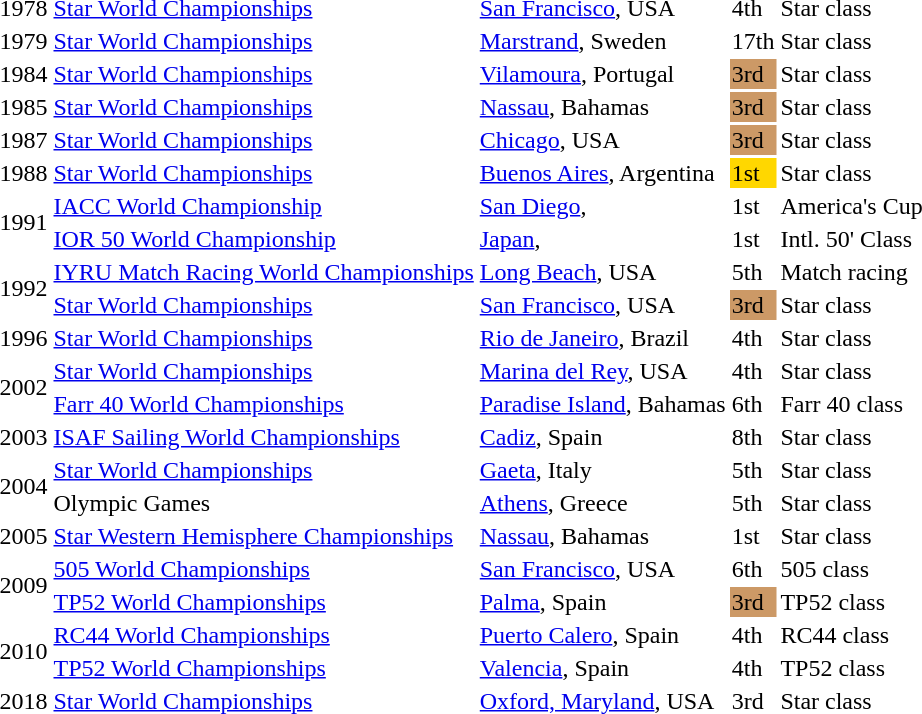<table>
<tr>
<td>1978</td>
<td><a href='#'>Star World Championships</a></td>
<td><a href='#'>San Francisco</a>, USA</td>
<td>4th</td>
<td>Star class</td>
</tr>
<tr>
<td>1979</td>
<td><a href='#'>Star World Championships</a></td>
<td><a href='#'>Marstrand</a>, Sweden</td>
<td>17th</td>
<td>Star class</td>
</tr>
<tr>
<td>1984</td>
<td><a href='#'>Star World Championships</a></td>
<td><a href='#'>Vilamoura</a>, Portugal</td>
<td style="background:#c96;">3rd</td>
<td>Star class</td>
</tr>
<tr>
<td>1985</td>
<td><a href='#'>Star World Championships</a></td>
<td><a href='#'>Nassau</a>, Bahamas</td>
<td style="background:#c96;">3rd</td>
<td>Star class</td>
</tr>
<tr>
<td>1987</td>
<td><a href='#'>Star World Championships</a></td>
<td><a href='#'>Chicago</a>, USA</td>
<td style="background:#c96;">3rd</td>
<td>Star class</td>
</tr>
<tr>
<td>1988</td>
<td><a href='#'>Star World Championships</a></td>
<td><a href='#'>Buenos Aires</a>, Argentina</td>
<td style="background:gold;">1st</td>
<td>Star class</td>
</tr>
<tr>
<td rowspan=2>1991</td>
<td><a href='#'>IACC World Championship</a></td>
<td><a href='#'>San Diego</a>,</td>
<td>1st</td>
<td>America's Cup</td>
</tr>
<tr>
<td><a href='#'>IOR 50 World Championship</a></td>
<td><a href='#'>Japan</a>,</td>
<td>1st</td>
<td>Intl. 50' Class</td>
</tr>
<tr>
<td rowspan=2>1992</td>
<td><a href='#'>IYRU Match Racing World Championships</a></td>
<td><a href='#'>Long Beach</a>, USA</td>
<td>5th</td>
<td>Match racing</td>
</tr>
<tr>
<td><a href='#'>Star World Championships</a></td>
<td><a href='#'>San Francisco</a>, USA</td>
<td style="background:#c96;">3rd</td>
<td>Star class</td>
</tr>
<tr>
<td>1996</td>
<td><a href='#'>Star World Championships</a></td>
<td><a href='#'>Rio de Janeiro</a>, Brazil</td>
<td>4th</td>
<td>Star class</td>
</tr>
<tr>
<td rowspan=2>2002</td>
<td><a href='#'>Star World Championships</a></td>
<td><a href='#'>Marina del Rey</a>, USA</td>
<td>4th</td>
<td>Star class</td>
</tr>
<tr>
<td><a href='#'>Farr 40 World Championships</a></td>
<td><a href='#'>Paradise Island</a>, Bahamas</td>
<td>6th</td>
<td>Farr 40 class</td>
</tr>
<tr>
<td>2003</td>
<td><a href='#'>ISAF Sailing World Championships</a></td>
<td><a href='#'>Cadiz</a>, Spain</td>
<td>8th</td>
<td>Star class</td>
</tr>
<tr>
<td rowspan=2>2004</td>
<td><a href='#'>Star World Championships</a></td>
<td><a href='#'>Gaeta</a>, Italy</td>
<td>5th</td>
<td>Star class</td>
</tr>
<tr>
<td>Olympic Games</td>
<td><a href='#'>Athens</a>, Greece</td>
<td>5th</td>
<td>Star class</td>
</tr>
<tr>
<td>2005</td>
<td><a href='#'>Star Western Hemisphere Championships</a></td>
<td><a href='#'>Nassau</a>, Bahamas</td>
<td>1st</td>
<td>Star class</td>
</tr>
<tr>
<td rowspan=2>2009</td>
<td><a href='#'>505 World Championships</a></td>
<td><a href='#'>San Francisco</a>, USA</td>
<td>6th</td>
<td>505 class</td>
</tr>
<tr>
<td><a href='#'>TP52 World Championships</a></td>
<td><a href='#'>Palma</a>, Spain</td>
<td style="background:#c96;">3rd</td>
<td>TP52 class</td>
</tr>
<tr>
<td rowspan=2>2010</td>
<td><a href='#'>RC44 World Championships</a></td>
<td><a href='#'>Puerto Calero</a>, Spain</td>
<td>4th</td>
<td>RC44 class</td>
</tr>
<tr>
<td><a href='#'>TP52 World Championships</a></td>
<td><a href='#'>Valencia</a>, Spain</td>
<td>4th</td>
<td>TP52 class</td>
</tr>
<tr>
<td rowspan=2>2018</td>
<td><a href='#'>Star World Championships</a></td>
<td><a href='#'>Oxford, Maryland</a>, USA</td>
<td>3rd</td>
<td>Star class</td>
</tr>
</table>
